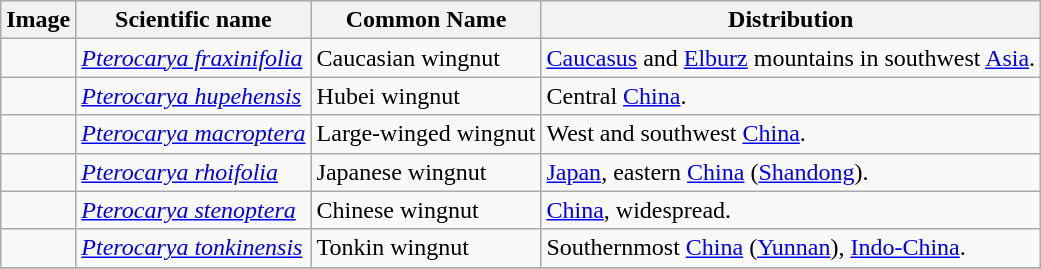<table class="wikitable">
<tr>
<th>Image</th>
<th>Scientific name</th>
<th>Common Name</th>
<th>Distribution</th>
</tr>
<tr>
<td></td>
<td><em><a href='#'>Pterocarya fraxinifolia</a></em></td>
<td>Caucasian wingnut</td>
<td><a href='#'>Caucasus</a> and <a href='#'>Elburz</a> mountains in southwest <a href='#'>Asia</a>.</td>
</tr>
<tr>
<td></td>
<td><em><a href='#'>Pterocarya hupehensis</a></em></td>
<td>Hubei wingnut</td>
<td>Central <a href='#'>China</a>.</td>
</tr>
<tr>
<td></td>
<td><em><a href='#'>Pterocarya macroptera</a></em></td>
<td>Large-winged wingnut</td>
<td>West and southwest <a href='#'>China</a>.</td>
</tr>
<tr>
<td></td>
<td><em><a href='#'>Pterocarya rhoifolia</a></em></td>
<td>Japanese wingnut</td>
<td><a href='#'>Japan</a>, eastern <a href='#'>China</a> (<a href='#'>Shandong</a>).</td>
</tr>
<tr>
<td></td>
<td><em><a href='#'>Pterocarya stenoptera</a></em></td>
<td>Chinese wingnut</td>
<td><a href='#'>China</a>, widespread.</td>
</tr>
<tr>
<td></td>
<td><em><a href='#'>Pterocarya tonkinensis</a></em></td>
<td>Tonkin wingnut</td>
<td>Southernmost <a href='#'>China</a> (<a href='#'>Yunnan</a>), <a href='#'>Indo-China</a>.</td>
</tr>
<tr>
</tr>
</table>
